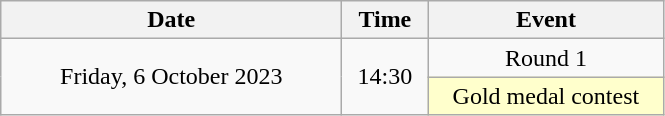<table class = "wikitable" style="text-align:center;">
<tr>
<th width=220>Date</th>
<th width=50>Time</th>
<th width=150>Event</th>
</tr>
<tr>
<td rowspan=2>Friday, 6 October 2023</td>
<td rowspan=2>14:30</td>
<td>Round 1</td>
</tr>
<tr>
<td bgcolor=ffffcc>Gold medal contest</td>
</tr>
</table>
